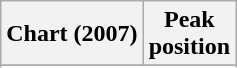<table class="wikitable sortable">
<tr>
<th>Chart (2007)</th>
<th>Peak<br>position</th>
</tr>
<tr>
</tr>
<tr>
</tr>
</table>
